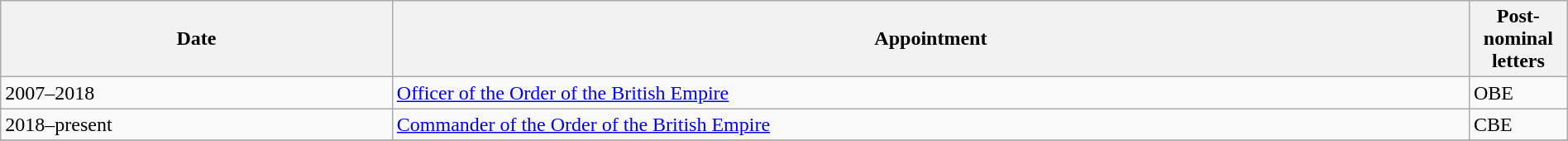<table class="wikitable" style="width:100%;">
<tr>
<th style="width:20%;">Date</th>
<th style="width:55%;">Appointment</th>
<th style="width:5%;">Post-nominal letters</th>
</tr>
<tr>
<td>2007–2018</td>
<td><a href='#'>Officer of the Order of the British Empire</a></td>
<td>OBE</td>
</tr>
<tr>
<td>2018–present</td>
<td><a href='#'>Commander of the Order of the British Empire</a></td>
<td>CBE</td>
</tr>
<tr>
</tr>
</table>
